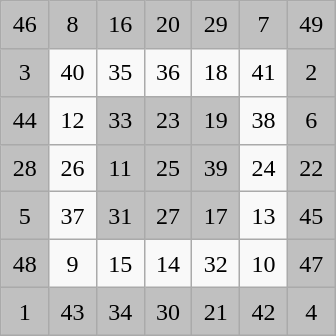<table class="wikitable" style="margin-left:auto;margin-right:auto;text-align:center;width:14em;height:14em;table-layout:fixed;">
<tr>
<td style="background-color: silver;">46</td>
<td style="background-color: silver;">8</td>
<td style="background-color: silver;">16</td>
<td style="background-color: silver;">20</td>
<td style="background-color: silver;">29</td>
<td style="background-color: silver;">7</td>
<td style="background-color: silver;">49</td>
</tr>
<tr>
<td style="background-color: silver;">3</td>
<td>40</td>
<td>35</td>
<td>36</td>
<td>18</td>
<td>41</td>
<td style="background-color: silver;">2</td>
</tr>
<tr>
<td style="background-color: silver;">44</td>
<td>12</td>
<td style="background-color: silver;">33</td>
<td style="background-color: silver;">23</td>
<td style="background-color: silver;">19</td>
<td>38</td>
<td style="background-color: silver;">6</td>
</tr>
<tr>
<td style="background-color: silver;">28</td>
<td>26</td>
<td style="background-color: silver;">11</td>
<td style="background-color: silver;">25</td>
<td style="background-color: silver;">39</td>
<td>24</td>
<td style="background-color: silver;">22</td>
</tr>
<tr>
<td style="background-color: silver;">5</td>
<td>37</td>
<td style="background-color: silver;">31</td>
<td style="background-color: silver;">27</td>
<td style="background-color: silver;">17</td>
<td>13</td>
<td style="background-color: silver;">45</td>
</tr>
<tr>
<td style="background-color: silver;">48</td>
<td>9</td>
<td>15</td>
<td>14</td>
<td>32</td>
<td>10</td>
<td style="background-color: silver;">47</td>
</tr>
<tr>
<td style="background-color: silver;">1</td>
<td style="background-color: silver;">43</td>
<td style="background-color: silver;">34</td>
<td style="background-color: silver;">30</td>
<td style="background-color: silver;">21</td>
<td style="background-color: silver;">42</td>
<td style="background-color: silver;">4</td>
</tr>
</table>
